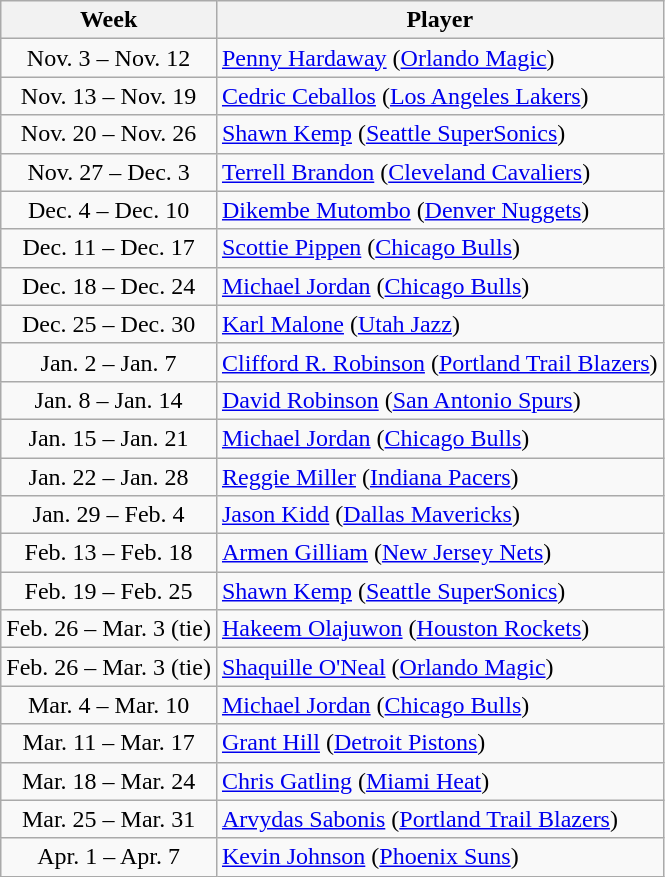<table class="wikitable">
<tr>
<th>Week</th>
<th>Player</th>
</tr>
<tr>
<td align=center>Nov. 3 – Nov. 12</td>
<td><a href='#'>Penny Hardaway</a> (<a href='#'>Orlando Magic</a>)</td>
</tr>
<tr>
<td align=center>Nov. 13 – Nov. 19</td>
<td><a href='#'>Cedric Ceballos</a> (<a href='#'>Los Angeles Lakers</a>)</td>
</tr>
<tr>
<td align=center>Nov. 20 – Nov. 26</td>
<td><a href='#'>Shawn Kemp</a> (<a href='#'>Seattle SuperSonics</a>)</td>
</tr>
<tr>
<td align=center>Nov. 27 – Dec. 3</td>
<td><a href='#'>Terrell Brandon</a> (<a href='#'>Cleveland Cavaliers</a>)</td>
</tr>
<tr>
<td align=center>Dec. 4 – Dec. 10</td>
<td><a href='#'>Dikembe Mutombo</a> (<a href='#'>Denver Nuggets</a>)</td>
</tr>
<tr>
<td align=center>Dec. 11 – Dec. 17</td>
<td><a href='#'>Scottie Pippen</a> (<a href='#'>Chicago Bulls</a>)</td>
</tr>
<tr>
<td align=center>Dec. 18 – Dec. 24</td>
<td><a href='#'>Michael Jordan</a> (<a href='#'>Chicago Bulls</a>)</td>
</tr>
<tr>
<td align=center>Dec. 25 – Dec. 30</td>
<td><a href='#'>Karl Malone</a> (<a href='#'>Utah Jazz</a>)</td>
</tr>
<tr>
<td align=center>Jan. 2 – Jan. 7</td>
<td><a href='#'>Clifford R. Robinson</a> (<a href='#'>Portland Trail Blazers</a>)</td>
</tr>
<tr>
<td align=center>Jan. 8 – Jan. 14</td>
<td><a href='#'>David Robinson</a> (<a href='#'>San Antonio Spurs</a>)</td>
</tr>
<tr>
<td align=center>Jan. 15 – Jan. 21</td>
<td><a href='#'>Michael Jordan</a> (<a href='#'>Chicago Bulls</a>)</td>
</tr>
<tr>
<td align=center>Jan. 22 – Jan. 28</td>
<td><a href='#'>Reggie Miller</a> (<a href='#'>Indiana Pacers</a>)</td>
</tr>
<tr>
<td align=center>Jan. 29 – Feb. 4</td>
<td><a href='#'>Jason Kidd</a> (<a href='#'>Dallas Mavericks</a>)</td>
</tr>
<tr>
<td align=center>Feb. 13 – Feb. 18</td>
<td><a href='#'>Armen Gilliam</a> (<a href='#'>New Jersey Nets</a>)</td>
</tr>
<tr>
<td align=center>Feb. 19 – Feb. 25</td>
<td><a href='#'>Shawn Kemp</a> (<a href='#'>Seattle SuperSonics</a>)</td>
</tr>
<tr>
<td align=center>Feb. 26 – Mar. 3 (tie)</td>
<td><a href='#'>Hakeem Olajuwon</a> (<a href='#'>Houston Rockets</a>)</td>
</tr>
<tr>
<td align=center>Feb. 26 – Mar. 3 (tie)</td>
<td><a href='#'>Shaquille O'Neal</a> (<a href='#'>Orlando Magic</a>)</td>
</tr>
<tr>
<td align=center>Mar. 4 – Mar. 10</td>
<td><a href='#'>Michael Jordan</a> (<a href='#'>Chicago Bulls</a>)</td>
</tr>
<tr>
<td align=center>Mar. 11 – Mar. 17</td>
<td><a href='#'>Grant Hill</a> (<a href='#'>Detroit Pistons</a>)</td>
</tr>
<tr>
<td align=center>Mar. 18 – Mar. 24</td>
<td><a href='#'>Chris Gatling</a> (<a href='#'>Miami Heat</a>)</td>
</tr>
<tr>
<td align=center>Mar. 25 – Mar. 31</td>
<td><a href='#'>Arvydas Sabonis</a> (<a href='#'>Portland Trail Blazers</a>)</td>
</tr>
<tr>
<td align=center>Apr. 1 – Apr. 7</td>
<td><a href='#'>Kevin Johnson</a> (<a href='#'>Phoenix Suns</a>)</td>
</tr>
</table>
